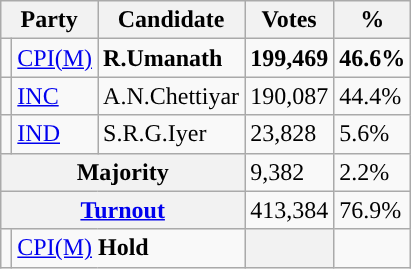<table class="wikitable">
<tr>
<th colspan="2">Party</th>
<th>Candidate</th>
<th>Votes</th>
<th>%</th>
</tr>
<tr>
<td></td>
<td><a href='#'>CPI(M)</a></td>
<td><strong>R.Umanath</strong></td>
<td><strong>199,469</strong></td>
<td><strong>46.6%</strong></td>
</tr>
<tr>
<td></td>
<td><a href='#'>INC</a></td>
<td>A.N.Chettiyar</td>
<td>190,087</td>
<td>44.4%</td>
</tr>
<tr>
<td></td>
<td><a href='#'>IND</a></td>
<td>S.R.G.Iyer</td>
<td>23,828</td>
<td>5.6%</td>
</tr>
<tr>
<th colspan="3">Majority</th>
<td>9,382</td>
<td>2.2%</td>
</tr>
<tr>
<th colspan="3"><a href='#'>Turnout</a></th>
<td>413,384</td>
<td>76.9%</td>
</tr>
<tr>
<td></td>
<td colspan="2"><a href='#'>CPI(M)</a> <strong>Hold</strong></td>
<th></th>
<td></td>
</tr>
</table>
